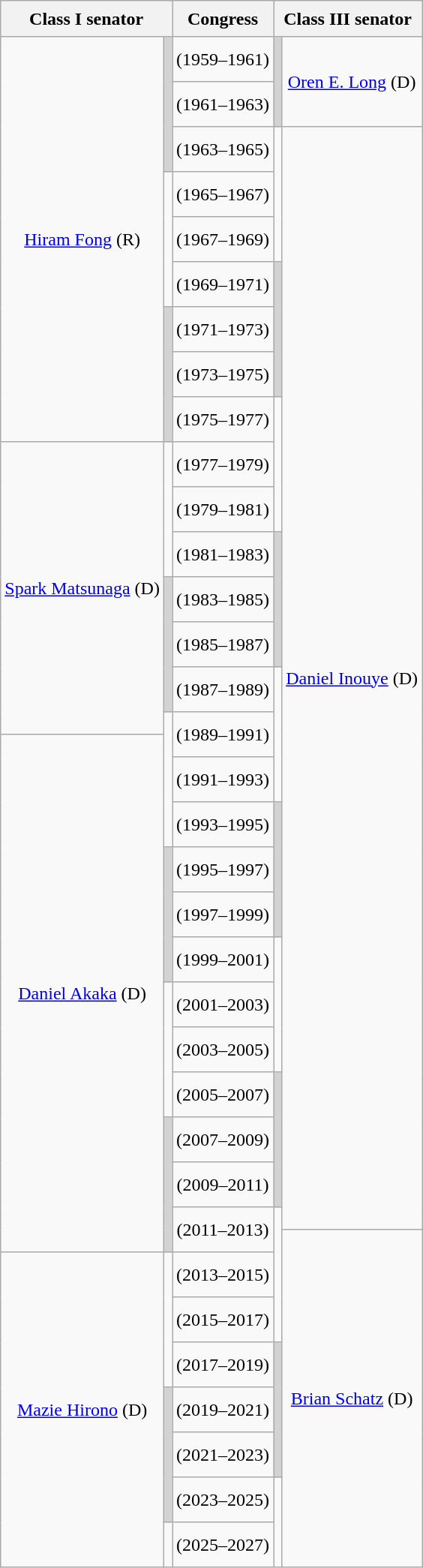<table class="wikitable sticky-header" style="text-align:center">
<tr style="height:2em">
<th scope=col colspan=2>Class I senator</th>
<th scope=col>Congress</th>
<th scope=col colspan=2>Class III senator</th>
</tr>
<tr style="height:2.5em">
<td rowspan="9" scope="row" ><a href='#'>Hiram Fong</a> (R)</td>
<td rowspan="3" style="background: #D3D3D3"></td>
<td><strong></strong> (1959–1961)</td>
<td rowspan=2 style="background: #D3D3D3"></td>
<td rowspan=2 ><a href='#'>Oren E. Long</a> (D)</td>
</tr>
<tr style="height:2.5em">
<td><strong></strong> (1961–1963)</td>
</tr>
<tr style="height:2.5em">
<td><strong></strong> (1963–1965)</td>
<td rowspan="3"></td>
<td rowspan=26 ><a href='#'>Daniel Inouye</a> (D)</td>
</tr>
<tr style="height:2.5em">
<td rowspan="3"></td>
<td><strong></strong> (1965–1967)</td>
</tr>
<tr style="height:2.5em">
<td><strong></strong> (1967–1969)</td>
</tr>
<tr style="height:2.5em">
<td><strong></strong> (1969–1971)</td>
<td rowspan="3" style="background: #D3D3D3"></td>
</tr>
<tr style="height:2.5em">
<td rowspan="3" style="background: #D3D3D3"></td>
<td><strong></strong> (1971–1973)</td>
</tr>
<tr style="height:2.5em">
<td><strong></strong> (1973–1975)</td>
</tr>
<tr style="height:2.5em">
<td><strong></strong> (1975–1977)</td>
<td rowspan="3"></td>
</tr>
<tr style="height:2.5em">
<td rowspan="7" scope="row" ><a href='#'>Spark Matsunaga</a> (D)</td>
<td rowspan="3"></td>
<td><strong></strong> (1977–1979)</td>
</tr>
<tr style="height:2.5em">
<td><strong></strong> (1979–1981)</td>
</tr>
<tr style="height:2.5em">
<td><strong></strong> (1981–1983)</td>
<td rowspan="3" style="background: #D3D3D3"></td>
</tr>
<tr style="height:2.5em">
<td rowspan="3" style="background: #D3D3D3"></td>
<td><strong></strong> (1983–1985)</td>
</tr>
<tr style="height:2.5em">
<td><strong></strong> (1985–1987)</td>
</tr>
<tr style="height:2.5em">
<td><strong></strong> (1987–1989)</td>
<td rowspan="4"></td>
</tr>
<tr style="height:1.25em">
<td rowspan="4"></td>
<td rowspan=2><strong></strong> (1989–1991)</td>
</tr>
<tr style="height:1.25em">
<td rowspan="13" scope="row" ><a href='#'>Daniel Akaka</a> (D)</td>
</tr>
<tr style="height:2.5em">
<td><strong></strong> (1991–1993)</td>
</tr>
<tr style="height:2.5em">
<td><strong></strong> (1993–1995)</td>
<td rowspan="3" style="background: #D3D3D3"></td>
</tr>
<tr style="height:2.5em">
<td rowspan="3" style="background: #D3D3D3"></td>
<td><strong></strong> (1995–1997)</td>
</tr>
<tr style="height:2.5em">
<td><strong></strong> (1997–1999)</td>
</tr>
<tr style="height:2.5em">
<td><strong></strong> (1999–2001)</td>
<td rowspan="3"></td>
</tr>
<tr style="height:2.5em">
<td rowspan="3"></td>
<td><strong></strong> (2001–2003)</td>
</tr>
<tr style="height:2.5em">
<td><strong></strong> (2003–2005)</td>
</tr>
<tr style="height:2.5em">
<td><strong></strong> (2005–2007)</td>
<td rowspan="3" style="background: #D3D3D3"></td>
</tr>
<tr style="height:2.5em">
<td rowspan="4" style="background: #D3D3D3"></td>
<td><strong></strong> (2007–2009)</td>
</tr>
<tr style="height:2.5em">
<td><strong></strong> (2009–2011)</td>
</tr>
<tr style="height:1.25em">
<td rowspan=2><strong></strong> (2011–2013)</td>
<td rowspan="4"></td>
</tr>
<tr style="height:1.25em">
<td rowspan=8 ><a href='#'>Brian Schatz</a> (D)</td>
</tr>
<tr style="height:2.5em">
<td rowspan="7" scope="row" ><a href='#'>Mazie Hirono</a> (D)</td>
<td rowspan="3"></td>
<td><strong></strong> (2013–2015)</td>
</tr>
<tr style="height:2.5em">
<td><strong></strong> (2015–2017)</td>
</tr>
<tr style="height:2.5em">
<td><strong></strong> (2017–2019)</td>
<td rowspan="3" style="background: #D3D3D3"></td>
</tr>
<tr style="height:2.5em">
<td rowspan="3" style="background: #D3D3D3"></td>
<td><strong></strong> (2019–2021)</td>
</tr>
<tr style="height:2.5em">
<td><strong></strong> (2021–2023)</td>
</tr>
<tr style="height:2.5em">
<td><strong></strong> (2023–2025)</td>
<td rowspan="2"></td>
</tr>
<tr style="height:2.5em">
<td rowspan="1"></td>
<td><strong></strong> (2025–2027)</td>
</tr>
</table>
